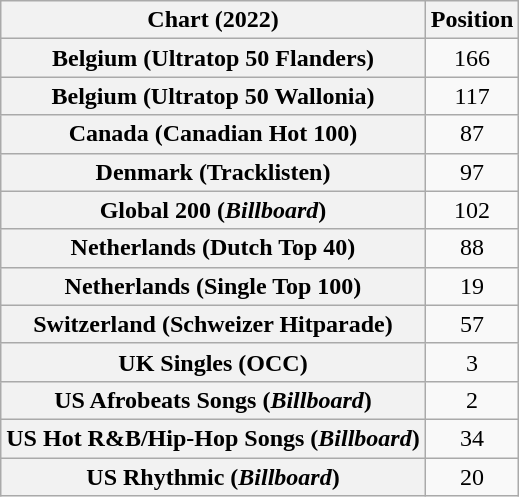<table class="wikitable sortable plainrowheaders" style="text-align:center">
<tr>
<th scope="col">Chart (2022)</th>
<th scope="col">Position</th>
</tr>
<tr>
<th scope="row">Belgium (Ultratop 50 Flanders)</th>
<td>166</td>
</tr>
<tr>
<th scope="row">Belgium (Ultratop 50 Wallonia)</th>
<td>117</td>
</tr>
<tr>
<th scope="row">Canada (Canadian Hot 100)</th>
<td>87</td>
</tr>
<tr>
<th scope="row">Denmark (Tracklisten)</th>
<td>97</td>
</tr>
<tr>
<th scope="row">Global 200 (<em>Billboard</em>)</th>
<td>102</td>
</tr>
<tr>
<th scope="row">Netherlands (Dutch Top 40)</th>
<td>88</td>
</tr>
<tr>
<th scope="row">Netherlands (Single Top 100)</th>
<td>19</td>
</tr>
<tr>
<th scope="row">Switzerland (Schweizer Hitparade)</th>
<td>57</td>
</tr>
<tr>
<th scope="row">UK Singles (OCC)</th>
<td>3</td>
</tr>
<tr>
<th scope="row">US Afrobeats Songs (<em>Billboard</em>)</th>
<td>2</td>
</tr>
<tr>
<th scope="row">US Hot R&B/Hip-Hop Songs (<em>Billboard</em>)</th>
<td>34</td>
</tr>
<tr>
<th scope="row">US Rhythmic (<em>Billboard</em>)</th>
<td>20</td>
</tr>
</table>
